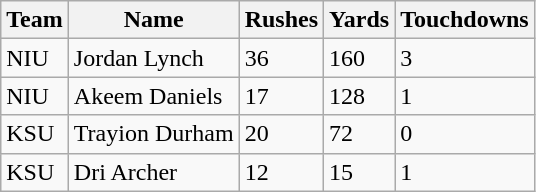<table class="wikitable sortable">
<tr>
<th>Team</th>
<th>Name</th>
<th>Rushes</th>
<th>Yards</th>
<th>Touchdowns</th>
</tr>
<tr>
<td>NIU</td>
<td>Jordan Lynch</td>
<td>36</td>
<td>160</td>
<td>3</td>
</tr>
<tr>
<td>NIU</td>
<td>Akeem Daniels</td>
<td>17</td>
<td>128</td>
<td>1</td>
</tr>
<tr>
<td>KSU</td>
<td>Trayion Durham</td>
<td>20</td>
<td>72</td>
<td>0</td>
</tr>
<tr>
<td>KSU</td>
<td>Dri Archer</td>
<td>12</td>
<td>15</td>
<td>1</td>
</tr>
</table>
